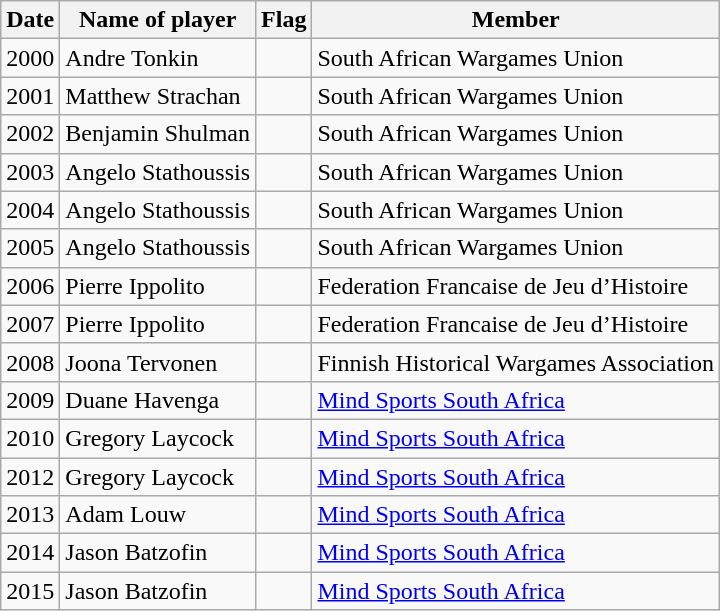<table class="wikitable">
<tr>
<th>Date</th>
<th>Name of player</th>
<th>Flag</th>
<th>Member</th>
</tr>
<tr>
<td>2000</td>
<td>Andre Tonkin</td>
<td></td>
<td>South African Wargames Union</td>
</tr>
<tr>
<td>2001</td>
<td>Matthew Strachan</td>
<td></td>
<td>South African Wargames Union</td>
</tr>
<tr>
<td>2002</td>
<td>Benjamin Shulman</td>
<td></td>
<td>South African Wargames Union</td>
</tr>
<tr>
<td>2003</td>
<td>Angelo Stathoussis</td>
<td></td>
<td>South African Wargames Union</td>
</tr>
<tr>
<td>2004</td>
<td>Angelo Stathoussis</td>
<td></td>
<td>South African Wargames Union</td>
</tr>
<tr>
<td>2005</td>
<td>Angelo Stathoussis</td>
<td></td>
<td>South African Wargames Union</td>
</tr>
<tr>
<td>2006</td>
<td>Pierre Ippolito</td>
<td></td>
<td>Federation Francaise de Jeu d’Histoire</td>
</tr>
<tr>
<td>2007</td>
<td>Pierre Ippolito</td>
<td></td>
<td>Federation Francaise de Jeu d’Histoire</td>
</tr>
<tr>
<td>2008</td>
<td>Joona Tervonen</td>
<td></td>
<td>Finnish Historical Wargames Association</td>
</tr>
<tr>
<td>2009</td>
<td>Duane Havenga</td>
<td></td>
<td><a href='#'>Mind Sports South Africa</a></td>
</tr>
<tr>
<td>2010</td>
<td>Gregory Laycock</td>
<td></td>
<td><a href='#'>Mind Sports South Africa</a></td>
</tr>
<tr>
<td>2012</td>
<td>Gregory Laycock</td>
<td></td>
<td><a href='#'>Mind Sports South Africa</a></td>
</tr>
<tr>
<td>2013</td>
<td>Adam Louw</td>
<td></td>
<td><a href='#'>Mind Sports South Africa</a></td>
</tr>
<tr>
<td>2014</td>
<td>Jason Batzofin</td>
<td></td>
<td><a href='#'>Mind Sports South Africa</a></td>
</tr>
<tr>
<td>2015</td>
<td>Jason Batzofin</td>
<td></td>
<td><a href='#'>Mind Sports South Africa</a></td>
</tr>
</table>
